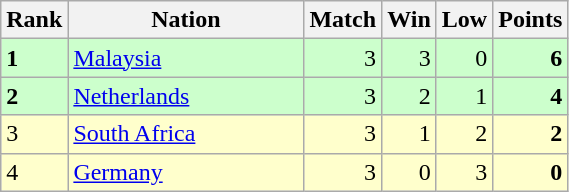<table class="wikitable">
<tr>
<th width=20>Rank</th>
<th width=150>Nation</th>
<th width=20>Match</th>
<th width=20>Win</th>
<th width=20>Low</th>
<th width=20>Points</th>
</tr>
<tr align="right" style="background:#ccffcc;">
<td align="left"><strong>1</strong></td>
<td align="left"> <a href='#'>Malaysia</a></td>
<td>3</td>
<td>3</td>
<td>0</td>
<td><strong>6</strong></td>
</tr>
<tr align="right" style="background:#ccffcc;">
<td align="left"><strong>2</strong></td>
<td align="left"> <a href='#'>Netherlands</a></td>
<td>3</td>
<td>2</td>
<td>1</td>
<td><strong>4</strong></td>
</tr>
<tr align="right" style="background:#ffffcc;">
<td align="left">3</td>
<td align="left"> <a href='#'>South Africa</a></td>
<td>3</td>
<td>1</td>
<td>2</td>
<td><strong>2</strong></td>
</tr>
<tr align="right" style="background:#ffffcc;">
<td align="left">4</td>
<td align="left"> <a href='#'>Germany</a></td>
<td>3</td>
<td>0</td>
<td>3</td>
<td><strong>0</strong></td>
</tr>
</table>
